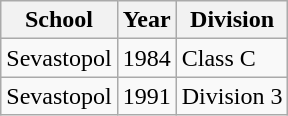<table class="wikitable">
<tr>
<th>School</th>
<th>Year</th>
<th>Division</th>
</tr>
<tr>
<td>Sevastopol</td>
<td>1984</td>
<td>Class C</td>
</tr>
<tr>
<td>Sevastopol</td>
<td>1991</td>
<td>Division 3</td>
</tr>
</table>
